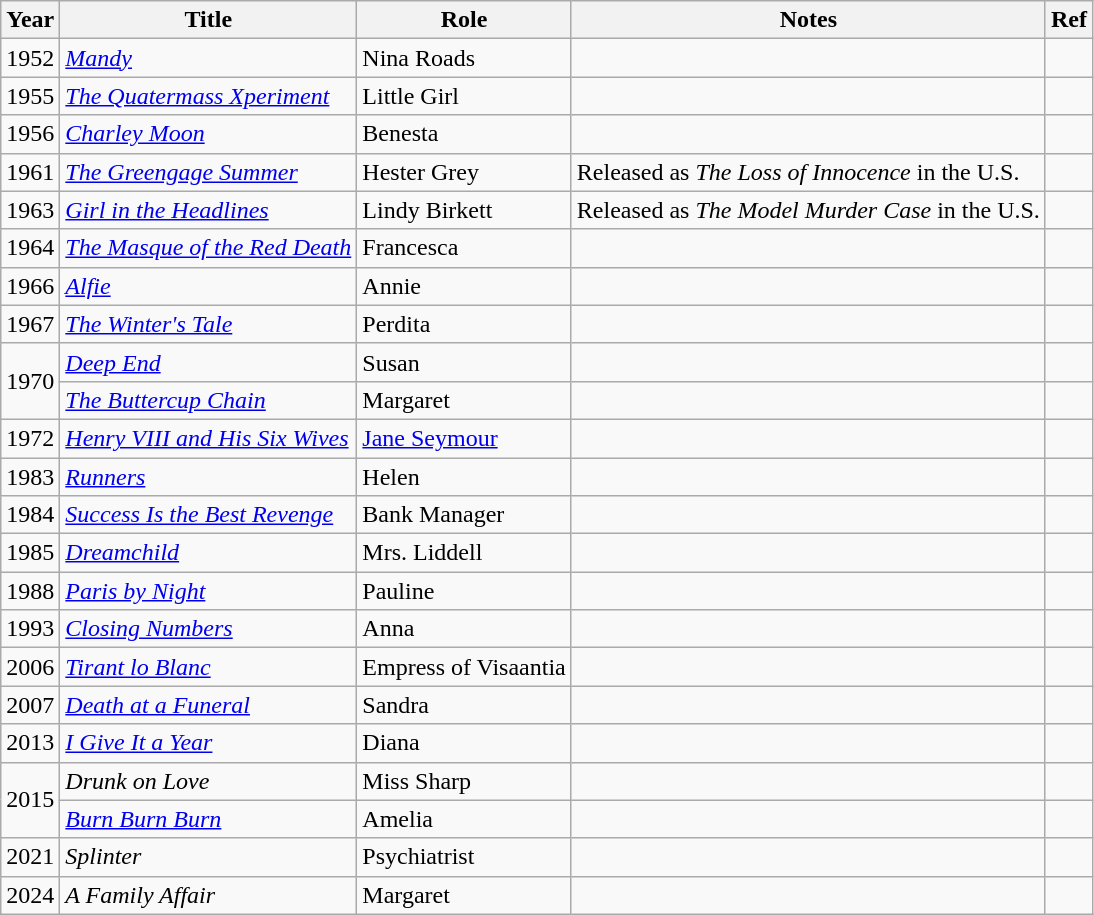<table class="wikitable">
<tr>
<th>Year</th>
<th>Title</th>
<th>Role</th>
<th>Notes</th>
<th>Ref</th>
</tr>
<tr>
<td>1952</td>
<td><em><a href='#'>Mandy</a></em></td>
<td>Nina Roads</td>
<td></td>
<td></td>
</tr>
<tr>
<td>1955</td>
<td><em><a href='#'>The Quatermass Xperiment</a></em></td>
<td>Little Girl</td>
<td></td>
<td></td>
</tr>
<tr>
<td>1956</td>
<td><em><a href='#'>Charley Moon</a></em></td>
<td>Benesta</td>
<td></td>
<td></td>
</tr>
<tr>
<td>1961</td>
<td><em><a href='#'>The Greengage Summer</a></em></td>
<td>Hester Grey</td>
<td>Released as <em>The Loss of Innocence</em> in the U.S.</td>
<td></td>
</tr>
<tr>
<td>1963</td>
<td><em><a href='#'>Girl in the Headlines</a></em></td>
<td>Lindy Birkett</td>
<td>Released as <em>The Model Murder Case</em> in the U.S.</td>
<td></td>
</tr>
<tr>
<td>1964</td>
<td><em><a href='#'>The Masque of the Red Death</a></em></td>
<td>Francesca</td>
<td></td>
<td></td>
</tr>
<tr>
<td>1966</td>
<td><em><a href='#'>Alfie</a></em></td>
<td>Annie</td>
<td></td>
<td></td>
</tr>
<tr>
<td>1967</td>
<td><em><a href='#'>The Winter's Tale</a></em></td>
<td>Perdita</td>
<td></td>
<td></td>
</tr>
<tr>
<td rowspan="2">1970</td>
<td><em><a href='#'>Deep End</a></em></td>
<td>Susan</td>
<td></td>
<td></td>
</tr>
<tr>
<td><em><a href='#'>The Buttercup Chain</a></em></td>
<td>Margaret</td>
<td></td>
<td></td>
</tr>
<tr>
<td>1972</td>
<td><em><a href='#'>Henry VIII and His Six Wives</a></em></td>
<td><a href='#'>Jane Seymour</a></td>
<td></td>
<td></td>
</tr>
<tr>
<td>1983</td>
<td><em><a href='#'>Runners</a></em></td>
<td>Helen</td>
<td></td>
<td></td>
</tr>
<tr>
<td>1984</td>
<td><em><a href='#'>Success Is the Best Revenge</a></em></td>
<td>Bank Manager</td>
<td></td>
<td></td>
</tr>
<tr>
<td>1985</td>
<td><em><a href='#'>Dreamchild</a></em></td>
<td>Mrs. Liddell</td>
<td></td>
<td></td>
</tr>
<tr>
<td>1988</td>
<td><em><a href='#'>Paris by Night</a></em></td>
<td>Pauline</td>
<td></td>
<td></td>
</tr>
<tr>
<td>1993</td>
<td><em><a href='#'>Closing Numbers</a></em></td>
<td>Anna</td>
<td></td>
<td></td>
</tr>
<tr>
<td>2006</td>
<td><em><a href='#'>Tirant lo Blanc</a></em></td>
<td>Empress of Visaantia</td>
<td></td>
<td></td>
</tr>
<tr>
<td>2007</td>
<td><em><a href='#'>Death at a Funeral</a> </em></td>
<td>Sandra</td>
<td></td>
<td></td>
</tr>
<tr>
<td>2013</td>
<td><em><a href='#'>I Give It a Year</a></em></td>
<td>Diana</td>
<td></td>
<td></td>
</tr>
<tr>
<td rowspan="2">2015</td>
<td><em>Drunk on Love</em></td>
<td>Miss Sharp</td>
<td></td>
<td></td>
</tr>
<tr>
<td><em><a href='#'>Burn Burn Burn</a></em></td>
<td>Amelia</td>
<td></td>
<td></td>
</tr>
<tr>
<td>2021</td>
<td><em>Splinter</em></td>
<td>Psychiatrist</td>
<td></td>
<td></td>
</tr>
<tr>
<td>2024</td>
<td><em>A Family Affair</em></td>
<td>Margaret</td>
<td></td>
<td></td>
</tr>
</table>
